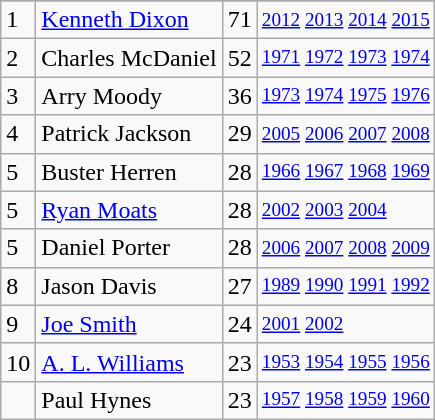<table class="wikitable">
<tr>
</tr>
<tr>
<td>1</td>
<td><a href='#'>Kenneth Dixon</a></td>
<td>71</td>
<td style="font-size:80%;"><a href='#'>2012</a> <a href='#'>2013</a> <a href='#'>2014</a> <a href='#'>2015</a></td>
</tr>
<tr>
<td>2</td>
<td>Charles McDaniel</td>
<td>52</td>
<td style="font-size:80%;"><a href='#'>1971</a> <a href='#'>1972</a> <a href='#'>1973</a> <a href='#'>1974</a></td>
</tr>
<tr>
<td>3</td>
<td>Arry Moody</td>
<td>36</td>
<td style="font-size:80%;"><a href='#'>1973</a> <a href='#'>1974</a> <a href='#'>1975</a> <a href='#'>1976</a></td>
</tr>
<tr>
<td>4</td>
<td>Patrick Jackson</td>
<td>29</td>
<td style="font-size:80%;"><a href='#'>2005</a> <a href='#'>2006</a> <a href='#'>2007</a> <a href='#'>2008</a></td>
</tr>
<tr>
<td>5</td>
<td>Buster Herren</td>
<td>28</td>
<td style="font-size:80%;"><a href='#'>1966</a> <a href='#'>1967</a> <a href='#'>1968</a> <a href='#'>1969</a></td>
</tr>
<tr>
<td>5</td>
<td><a href='#'>Ryan Moats</a></td>
<td>28</td>
<td style="font-size:80%;"><a href='#'>2002</a> <a href='#'>2003</a> <a href='#'>2004</a></td>
</tr>
<tr>
<td>5</td>
<td>Daniel Porter</td>
<td>28</td>
<td style="font-size:80%;"><a href='#'>2006</a> <a href='#'>2007</a> <a href='#'>2008</a> <a href='#'>2009</a></td>
</tr>
<tr>
<td>8</td>
<td>Jason Davis</td>
<td>27</td>
<td style="font-size:80%;"><a href='#'>1989</a> <a href='#'>1990</a> <a href='#'>1991</a> <a href='#'>1992</a></td>
</tr>
<tr>
<td>9</td>
<td><a href='#'>Joe Smith</a></td>
<td>24</td>
<td style="font-size:80%;"><a href='#'>2001</a> <a href='#'>2002</a></td>
</tr>
<tr>
<td>10</td>
<td><a href='#'>A. L. Williams</a></td>
<td>23</td>
<td style="font-size:80%;"><a href='#'>1953</a> <a href='#'>1954</a> <a href='#'>1955</a> <a href='#'>1956</a></td>
</tr>
<tr>
<td></td>
<td>Paul Hynes</td>
<td>23</td>
<td style="font-size:80%;"><a href='#'>1957</a> <a href='#'>1958</a> <a href='#'>1959</a> <a href='#'>1960</a></td>
</tr>
</table>
